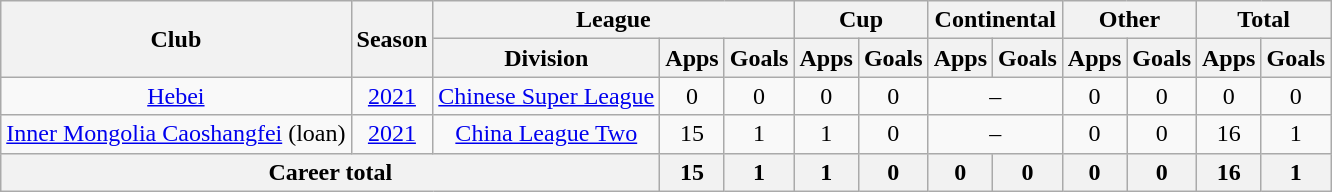<table class="wikitable" style="text-align: center">
<tr>
<th rowspan="2">Club</th>
<th rowspan="2">Season</th>
<th colspan="3">League</th>
<th colspan="2">Cup</th>
<th colspan="2">Continental</th>
<th colspan="2">Other</th>
<th colspan="2">Total</th>
</tr>
<tr>
<th>Division</th>
<th>Apps</th>
<th>Goals</th>
<th>Apps</th>
<th>Goals</th>
<th>Apps</th>
<th>Goals</th>
<th>Apps</th>
<th>Goals</th>
<th>Apps</th>
<th>Goals</th>
</tr>
<tr>
<td><a href='#'>Hebei</a></td>
<td><a href='#'>2021</a></td>
<td><a href='#'>Chinese Super League</a></td>
<td>0</td>
<td>0</td>
<td>0</td>
<td>0</td>
<td colspan="2">–</td>
<td>0</td>
<td>0</td>
<td>0</td>
<td>0</td>
</tr>
<tr>
<td><a href='#'>Inner Mongolia Caoshangfei</a> (loan)</td>
<td><a href='#'>2021</a></td>
<td><a href='#'>China League Two</a></td>
<td>15</td>
<td>1</td>
<td>1</td>
<td>0</td>
<td colspan="2">–</td>
<td>0</td>
<td>0</td>
<td>16</td>
<td>1</td>
</tr>
<tr>
<th colspan=3>Career total</th>
<th>15</th>
<th>1</th>
<th>1</th>
<th>0</th>
<th>0</th>
<th>0</th>
<th>0</th>
<th>0</th>
<th>16</th>
<th>1</th>
</tr>
</table>
